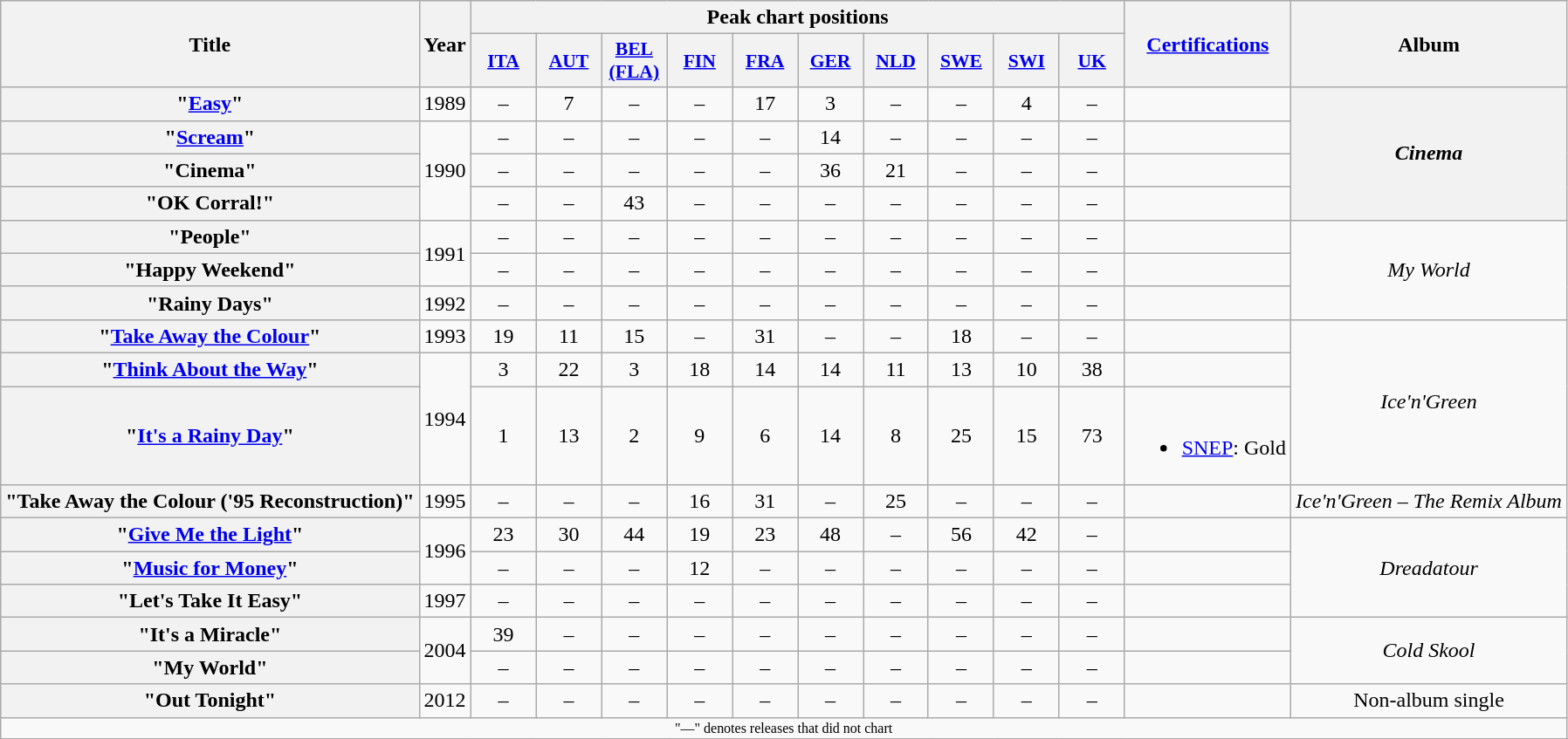<table class="wikitable plainrowheaders" style="text-align:center;">
<tr>
<th scope="col" rowspan="2">Title</th>
<th scope="col" rowspan="2">Year</th>
<th scope="col" colspan="10">Peak chart positions</th>
<th scope="col" rowspan="2"><a href='#'>Certifications</a></th>
<th scope="col" rowspan="2">Album</th>
</tr>
<tr>
<th style="width:3em;font-size:90%"><a href='#'>ITA</a><br></th>
<th style="width:3em;font-size:90%"><a href='#'>AUT</a><br></th>
<th style="width:3em;font-size:90%;"><a href='#'>BEL (FLA)</a><br></th>
<th style="width:3em;font-size:90%;"><a href='#'>FIN</a><br></th>
<th style="width:3em;font-size:90%"><a href='#'>FRA</a><br></th>
<th style="width:3em;font-size:90%"><a href='#'>GER</a><br></th>
<th style="width:3em;font-size:90%;"><a href='#'>NLD</a><br></th>
<th style="width:3em;font-size:90%"><a href='#'>SWE</a><br></th>
<th style="width:3em;font-size:90%"><a href='#'>SWI</a><br></th>
<th style="width:3em;font-size:90%"><a href='#'>UK</a><br></th>
</tr>
<tr>
<th scope="row">"<a href='#'>Easy</a>"</th>
<td rowspan="1">1989</td>
<td>–</td>
<td>7</td>
<td>–</td>
<td>–</td>
<td>17</td>
<td>3</td>
<td>–</td>
<td>–</td>
<td>4</td>
<td>–</td>
<td></td>
<th rowspan="4"><em>Cinema</em></th>
</tr>
<tr>
<th scope="row">"<a href='#'>Scream</a>"</th>
<td rowspan="3">1990</td>
<td>–</td>
<td>–</td>
<td>–</td>
<td>–</td>
<td>–</td>
<td>14</td>
<td>–</td>
<td>–</td>
<td>–</td>
<td>–</td>
<td></td>
</tr>
<tr>
<th scope="row">"Cinema"</th>
<td>–</td>
<td>–</td>
<td>–</td>
<td>–</td>
<td>–</td>
<td>36</td>
<td>21</td>
<td>–</td>
<td>–</td>
<td>–</td>
<td></td>
</tr>
<tr>
<th scope="row">"OK Corral!"</th>
<td>–</td>
<td>–</td>
<td>43</td>
<td>–</td>
<td>–</td>
<td>–</td>
<td>–</td>
<td>–</td>
<td>–</td>
<td>–</td>
<td></td>
</tr>
<tr>
<th scope="row">"People"</th>
<td rowspan=2>1991</td>
<td>–</td>
<td>–</td>
<td>–</td>
<td>–</td>
<td>–</td>
<td>–</td>
<td>–</td>
<td>–</td>
<td>–</td>
<td>–</td>
<td></td>
<td rowspan="3"><em>My World</em></td>
</tr>
<tr>
<th scope="row">"Happy Weekend"</th>
<td>–</td>
<td>–</td>
<td>–</td>
<td>–</td>
<td>–</td>
<td>–</td>
<td>–</td>
<td>–</td>
<td>–</td>
<td>–</td>
<td></td>
</tr>
<tr>
<th scope="row">"Rainy Days"</th>
<td rowspan=1>1992</td>
<td>–</td>
<td>–</td>
<td>–</td>
<td>–</td>
<td>–</td>
<td>–</td>
<td>–</td>
<td>–</td>
<td>–</td>
<td>–</td>
<td></td>
</tr>
<tr>
<th scope="row">"<a href='#'>Take Away the Colour</a>"</th>
<td rowspan=1>1993</td>
<td>19</td>
<td>11</td>
<td>15</td>
<td>–</td>
<td>31</td>
<td>–</td>
<td>–</td>
<td>18</td>
<td>–</td>
<td>–</td>
<td></td>
<td rowspan="3"><em>Ice'n'Green</em></td>
</tr>
<tr>
<th scope="row">"<a href='#'>Think About the Way</a>"</th>
<td rowspan=2>1994</td>
<td>3</td>
<td>22</td>
<td>3</td>
<td>18</td>
<td>14</td>
<td>14</td>
<td>11</td>
<td>13</td>
<td>10</td>
<td>38</td>
<td></td>
</tr>
<tr>
<th scope="row">"<a href='#'>It's a Rainy Day</a>"</th>
<td>1</td>
<td>13</td>
<td>2</td>
<td>9</td>
<td>6</td>
<td>14</td>
<td>8</td>
<td>25</td>
<td>15</td>
<td>73</td>
<td><br><ul><li><a href='#'>SNEP</a>: Gold</li></ul></td>
</tr>
<tr>
<th scope="row">"Take Away the Colour ('95 Reconstruction)"</th>
<td rowspan=1>1995</td>
<td>–</td>
<td>–</td>
<td>–</td>
<td>16</td>
<td>31</td>
<td>–</td>
<td>25</td>
<td>–</td>
<td>–</td>
<td>–</td>
<td></td>
<td rowspan="1"><em>Ice'n'Green – The Remix Album</em></td>
</tr>
<tr>
<th scope="row">"<a href='#'>Give Me the Light</a>"</th>
<td rowspan=2>1996</td>
<td>23</td>
<td>30</td>
<td>44</td>
<td>19</td>
<td>23</td>
<td>48</td>
<td>–</td>
<td>56</td>
<td>42</td>
<td>–</td>
<td></td>
<td rowspan="3"><em>Dreadatour</em></td>
</tr>
<tr>
<th scope="row">"<a href='#'>Music for Money</a>"</th>
<td>–</td>
<td>–</td>
<td>–</td>
<td>12</td>
<td>–</td>
<td>–</td>
<td>–</td>
<td>–</td>
<td>–</td>
<td>–</td>
<td></td>
</tr>
<tr>
<th scope="row">"Let's Take It Easy"</th>
<td rowspan=1>1997</td>
<td>–</td>
<td>–</td>
<td>–</td>
<td>–</td>
<td>–</td>
<td>–</td>
<td>–</td>
<td>–</td>
<td>–</td>
<td>–</td>
<td></td>
</tr>
<tr>
<th scope="row">"It's a Miracle"</th>
<td rowspan=2>2004</td>
<td>39</td>
<td>–</td>
<td>–</td>
<td>–</td>
<td>–</td>
<td>–</td>
<td>–</td>
<td>–</td>
<td>–</td>
<td>–</td>
<td></td>
<td rowspan="2"><em>Cold Skool</em></td>
</tr>
<tr>
<th scope="row">"My World"</th>
<td>–</td>
<td>–</td>
<td>–</td>
<td>–</td>
<td>–</td>
<td>–</td>
<td>–</td>
<td>–</td>
<td>–</td>
<td>–</td>
<td></td>
</tr>
<tr>
<th scope="row">"Out Tonight"</th>
<td rowspan=1>2012</td>
<td>–</td>
<td>–</td>
<td>–</td>
<td>–</td>
<td>–</td>
<td>–</td>
<td>–</td>
<td>–</td>
<td>–</td>
<td>–</td>
<td></td>
<td rowspan="1">Non-album single</td>
</tr>
<tr>
<td colspan="14" style="font-size:8pt">"—" denotes releases that did not chart</td>
</tr>
<tr>
</tr>
</table>
